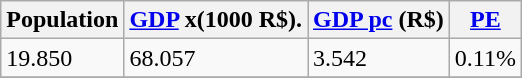<table class="wikitable" border="1">
<tr>
<th>Population</th>
<th><a href='#'>GDP</a> x(1000 R$).</th>
<th><a href='#'>GDP pc</a> (R$)</th>
<th><a href='#'>PE</a></th>
</tr>
<tr>
<td>19.850</td>
<td>68.057</td>
<td>3.542</td>
<td>0.11%</td>
</tr>
<tr>
</tr>
</table>
